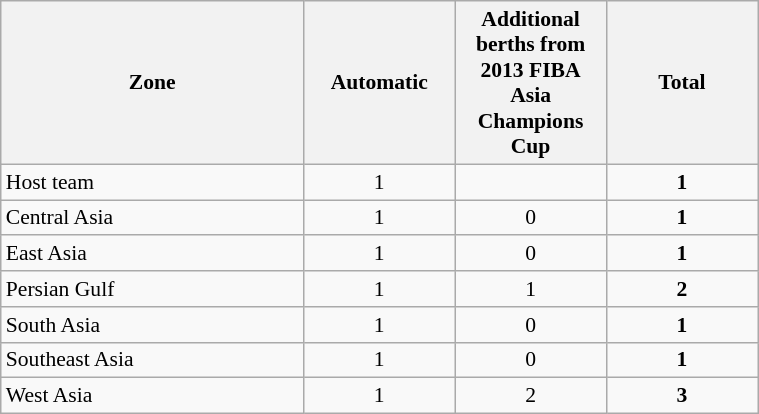<table class=wikitable style="text-align:center; font-size:90%" width=40%>
<tr>
<th width=40%>Zone</th>
<th width=20%>Automatic</th>
<th width=20%>Additional berths from 2013 FIBA Asia Champions Cup</th>
<th width=20%>Total</th>
</tr>
<tr>
<td align=left>Host team</td>
<td>1</td>
<td></td>
<td><strong>1</strong></td>
</tr>
<tr>
<td align=left>Central Asia</td>
<td>1</td>
<td>0</td>
<td><strong>1</strong></td>
</tr>
<tr>
<td align=left>East Asia</td>
<td>1</td>
<td>0</td>
<td><strong>1</strong></td>
</tr>
<tr>
<td align=left>Persian Gulf</td>
<td>1</td>
<td>1</td>
<td><strong>2</strong></td>
</tr>
<tr>
<td align=left>South Asia</td>
<td>1</td>
<td>0</td>
<td><strong>1</strong></td>
</tr>
<tr>
<td align=left>Southeast Asia</td>
<td>1</td>
<td>0</td>
<td><strong>1</strong></td>
</tr>
<tr>
<td align=left>West Asia</td>
<td>1</td>
<td>2</td>
<td><strong>3</strong></td>
</tr>
</table>
